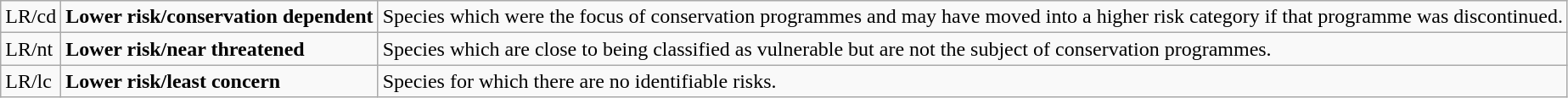<table class="wikitable" style="text-align:left">
<tr>
<td>LR/cd</td>
<td><strong>Lower risk/conservation dependent</strong></td>
<td>Species which were the focus of conservation programmes and may have moved into a higher risk category if that programme was discontinued.</td>
</tr>
<tr>
<td>LR/nt</td>
<td><strong>Lower risk/near threatened</strong></td>
<td>Species which are close to being classified as vulnerable but are not the subject of conservation programmes.</td>
</tr>
<tr>
<td>LR/lc</td>
<td><strong>Lower risk/least concern</strong></td>
<td>Species for which there are no identifiable risks.</td>
</tr>
</table>
